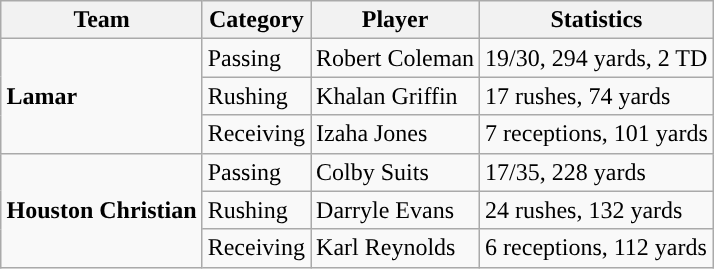<table class="wikitable" style="float: right;">
<tr>
<th>Team</th>
<th>Category</th>
<th>Player</th>
<th>Statistics</th>
</tr>
<tr>
<td rowspan=3><strong>Lamar</strong></td>
<td>Passing</td>
<td>Robert Coleman</td>
<td>19/30, 294 yards, 2 TD</td>
</tr>
<tr>
<td>Rushing</td>
<td>Khalan Griffin</td>
<td>17 rushes, 74 yards</td>
</tr>
<tr>
<td>Receiving</td>
<td>Izaha Jones</td>
<td>7 receptions, 101 yards</td>
</tr>
<tr>
<td rowspan=3><strong>Houston Christian</strong></td>
<td>Passing</td>
<td>Colby Suits</td>
<td>17/35, 228 yards</td>
</tr>
<tr>
<td>Rushing</td>
<td>Darryle Evans</td>
<td>24 rushes, 132 yards</td>
</tr>
<tr>
<td>Receiving</td>
<td>Karl Reynolds</td>
<td>6 receptions, 112 yards</td>
</tr>
</table>
